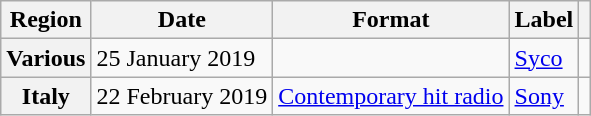<table class="wikitable plainrowheaders">
<tr>
<th scope="col">Region</th>
<th scope="col">Date</th>
<th scope="col">Format</th>
<th scope="col">Label</th>
<th scope="col"></th>
</tr>
<tr>
<th scope="row">Various</th>
<td>25 January 2019</td>
<td></td>
<td><a href='#'>Syco</a></td>
<td style="text-align:center;"></td>
</tr>
<tr>
<th scope="row">Italy</th>
<td>22 February 2019</td>
<td><a href='#'>Contemporary hit radio</a></td>
<td><a href='#'>Sony</a></td>
<td style="text-align:center;"></td>
</tr>
</table>
